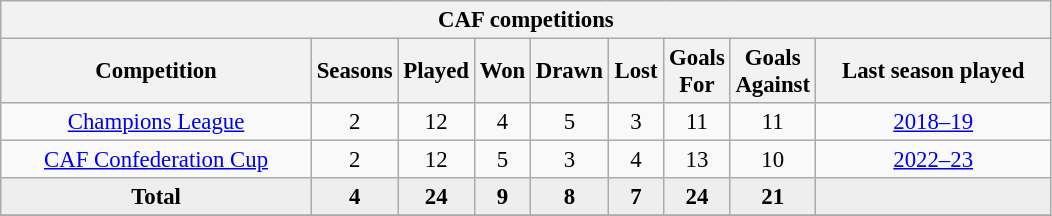<table class="wikitable" style="font-size:95%; text-align: center;">
<tr>
<th colspan="9">CAF competitions</th>
</tr>
<tr>
<th width="200">Competition</th>
<th width="30">Seasons</th>
<th width="30">Played</th>
<th width="30">Won</th>
<th width="30">Drawn</th>
<th width="30">Lost</th>
<th width="30">Goals For</th>
<th width="30">Goals Against</th>
<th width="150">Last season played</th>
</tr>
<tr>
<td><a href='#'>Champions League</a></td>
<td>2</td>
<td>12</td>
<td>4</td>
<td>5</td>
<td>3</td>
<td>11</td>
<td>11</td>
<td><a href='#'>2018–19</a></td>
</tr>
<tr>
<td><a href='#'>CAF Confederation Cup</a></td>
<td>2</td>
<td>12</td>
<td>5</td>
<td>3</td>
<td>4</td>
<td>13</td>
<td>10</td>
<td><a href='#'>2022–23</a></td>
</tr>
<tr bgcolor=#EEEEEE>
<td><strong>Total</strong></td>
<td><strong>4</strong></td>
<td><strong>24</strong></td>
<td><strong>9</strong></td>
<td><strong>8</strong></td>
<td><strong>7</strong></td>
<td><strong>24</strong></td>
<td><strong>21</strong></td>
<td></td>
</tr>
<tr>
</tr>
</table>
